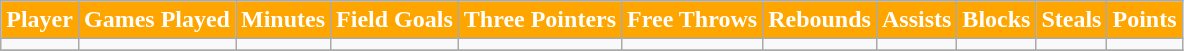<table class="wikitable" style="text-align:center">
<tr>
<th style="background:orange;color:#FFFFFF;">Player</th>
<th style="background:orange;color:#FFFFFF;">Games Played</th>
<th style="background:orange;color:#FFFFFF;">Minutes</th>
<th style="background:orange;color:#FFFFFF;">Field Goals</th>
<th style="background:orange;color:#FFFFFF;">Three Pointers</th>
<th style="background:orange;color:#FFFFFF;">Free Throws</th>
<th style="background:orange;color:#FFFFFF;">Rebounds</th>
<th style="background:orange;color:#FFFFFF;">Assists</th>
<th style="background:orange;color:#FFFFFF;">Blocks</th>
<th style="background:orange;color:#FFFFFF;">Steals</th>
<th style="background:orange;color:#FFFFFF;">Points</th>
</tr>
<tr>
<td></td>
<td></td>
<td></td>
<td></td>
<td></td>
<td></td>
<td></td>
<td></td>
<td></td>
<td></td>
<td></td>
</tr>
<tr>
</tr>
</table>
